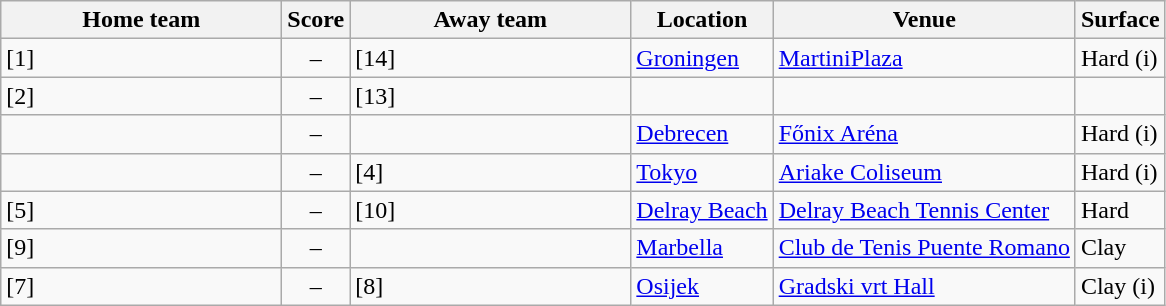<table class="wikitable nowrap">
<tr>
<th width=180>Home team</th>
<th>Score</th>
<th width=180>Away team</th>
<th>Location</th>
<th>Venue</th>
<th>Surface</th>
</tr>
<tr>
<td> [1]</td>
<td align=center>–</td>
<td> [14]</td>
<td><a href='#'>Groningen</a></td>
<td><a href='#'>MartiniPlaza</a></td>
<td>Hard (i)</td>
</tr>
<tr>
<td> [2]</td>
<td align=center>–</td>
<td> [13]</td>
<td></td>
<td></td>
<td></td>
</tr>
<tr>
<td></td>
<td align=center>–</td>
<td></td>
<td><a href='#'>Debrecen</a></td>
<td><a href='#'>Főnix Aréna</a></td>
<td>Hard (i)</td>
</tr>
<tr>
<td></td>
<td align=center>–</td>
<td> [4]</td>
<td><a href='#'>Tokyo</a></td>
<td><a href='#'>Ariake Coliseum</a></td>
<td>Hard (i)</td>
</tr>
<tr>
<td> [5]</td>
<td align=center>–</td>
<td> [10]</td>
<td><a href='#'>Delray Beach</a></td>
<td><a href='#'>Delray Beach Tennis Center</a></td>
<td>Hard</td>
</tr>
<tr>
<td> [9]</td>
<td align=center>–</td>
<td></td>
<td><a href='#'>Marbella</a></td>
<td><a href='#'>Club de Tenis Puente Romano</a></td>
<td>Clay</td>
</tr>
<tr>
<td> [7]</td>
<td align=center>–</td>
<td> [8]</td>
<td><a href='#'>Osijek</a></td>
<td><a href='#'>Gradski vrt Hall</a></td>
<td>Clay (i)</td>
</tr>
</table>
